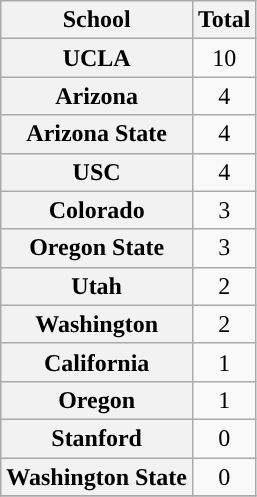<table class=wikitable style="text-align:center">
<tr>
<th>School</th>
<th>Total</th>
</tr>
<tr>
<th style=>UCLA</th>
<td>10</td>
</tr>
<tr>
<th style=>Arizona</th>
<td>4</td>
</tr>
<tr>
<th>Arizona State</th>
<td>4</td>
</tr>
<tr>
<th style=>USC</th>
<td>4</td>
</tr>
<tr>
<th style=>Colorado</th>
<td>3</td>
</tr>
<tr>
<th style=>Oregon State</th>
<td>3</td>
</tr>
<tr>
<th style=>Utah</th>
<td>2</td>
</tr>
<tr>
<th style=>Washington</th>
<td>2</td>
</tr>
<tr>
<th style=>California</th>
<td>1</td>
</tr>
<tr>
<th style=>Oregon</th>
<td>1</td>
</tr>
<tr>
<th style=>Stanford</th>
<td>0</td>
</tr>
<tr>
<th style=>Washington State</th>
<td>0</td>
</tr>
<tr>
</tr>
</table>
